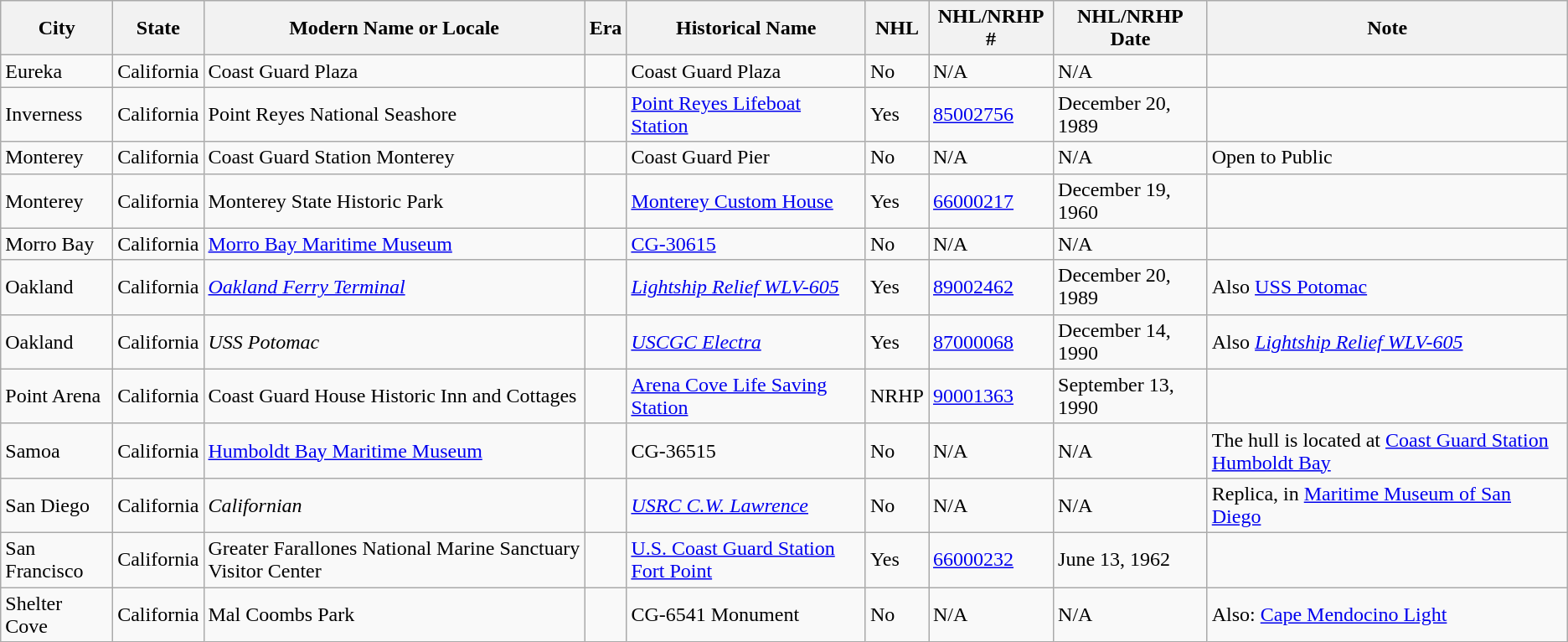<table class="wikitable sortable">
<tr>
<th>City</th>
<th>State</th>
<th>Modern Name or Locale</th>
<th>Era</th>
<th>Historical Name</th>
<th>NHL</th>
<th>NHL/NRHP #</th>
<th>NHL/NRHP Date</th>
<th>Note</th>
</tr>
<tr>
<td>Eureka</td>
<td>California</td>
<td>Coast Guard Plaza</td>
<td></td>
<td>Coast Guard Plaza</td>
<td>No</td>
<td>N/A</td>
<td>N/A</td>
<td></td>
</tr>
<tr>
<td>Inverness</td>
<td>California</td>
<td>Point Reyes National Seashore</td>
<td></td>
<td><a href='#'>Point Reyes Lifeboat Station</a></td>
<td>Yes</td>
<td><a href='#'>85002756</a></td>
<td>December 20, 1989</td>
<td></td>
</tr>
<tr>
<td>Monterey</td>
<td>California</td>
<td>Coast Guard Station Monterey</td>
<td></td>
<td>Coast Guard Pier</td>
<td>No</td>
<td>N/A</td>
<td>N/A</td>
<td>Open to Public</td>
</tr>
<tr>
<td>Monterey</td>
<td>California</td>
<td>Monterey State Historic Park</td>
<td></td>
<td><a href='#'>Monterey Custom House</a></td>
<td>Yes</td>
<td><a href='#'>66000217</a></td>
<td>December 19, 1960</td>
<td></td>
</tr>
<tr>
<td>Morro Bay</td>
<td>California</td>
<td><a href='#'>Morro Bay Maritime Museum</a></td>
<td></td>
<td><a href='#'>CG-30615</a></td>
<td>No</td>
<td>N/A</td>
<td>N/A</td>
<td></td>
</tr>
<tr>
<td>Oakland</td>
<td>California</td>
<td><em><a href='#'>Oakland Ferry Terminal</a></em></td>
<td></td>
<td><a href='#'><em>Lightship Relief WLV-605</em></a></td>
<td>Yes</td>
<td><a href='#'>89002462</a></td>
<td>December 20, 1989</td>
<td>Also <a href='#'>USS Potomac</a></td>
</tr>
<tr>
<td>Oakland</td>
<td>California</td>
<td><em>USS Potomac</em></td>
<td></td>
<td><a href='#'><em>USCGC Electra</em></a></td>
<td>Yes</td>
<td><a href='#'>87000068</a></td>
<td>December 14, 1990</td>
<td>Also <a href='#'><em>Lightship Relief WLV-605</em></a></td>
</tr>
<tr>
<td>Point Arena</td>
<td>California</td>
<td>Coast Guard House Historic Inn and Cottages</td>
<td></td>
<td><a href='#'>Arena Cove Life Saving Station</a></td>
<td>NRHP</td>
<td><a href='#'>90001363</a></td>
<td>September 13, 1990</td>
<td></td>
</tr>
<tr>
<td>Samoa</td>
<td>California</td>
<td><a href='#'>Humboldt Bay Maritime Museum</a></td>
<td></td>
<td>CG-36515</td>
<td>No</td>
<td>N/A</td>
<td>N/A</td>
<td>The hull is located at <a href='#'>Coast Guard Station Humboldt Bay</a></td>
</tr>
<tr>
<td>San Diego</td>
<td>California</td>
<td><em>Californian</em></td>
<td></td>
<td><a href='#'><em>USRC C.W. Lawrence</em></a></td>
<td>No</td>
<td>N/A</td>
<td>N/A</td>
<td>Replica, in <a href='#'>Maritime Museum of San Diego</a></td>
</tr>
<tr>
<td>San Francisco</td>
<td>California</td>
<td>Greater Farallones National Marine Sanctuary Visitor Center</td>
<td></td>
<td><a href='#'>U.S. Coast Guard Station Fort Point</a></td>
<td>Yes</td>
<td><a href='#'>66000232</a></td>
<td>June 13, 1962</td>
<td></td>
</tr>
<tr>
<td>Shelter Cove</td>
<td>California</td>
<td>Mal Coombs Park</td>
<td></td>
<td>CG-6541 Monument</td>
<td>No</td>
<td>N/A</td>
<td>N/A</td>
<td>Also: <a href='#'>Cape Mendocino Light</a></td>
</tr>
</table>
